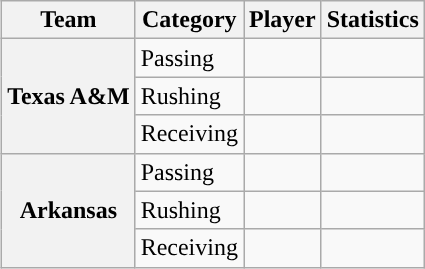<table class="wikitable" style="float:right">
<tr>
<th>Team</th>
<th>Category</th>
<th>Player</th>
<th>Statistics</th>
</tr>
<tr>
<th rowspan=3>Texas A&M</th>
<td>Passing</td>
<td></td>
<td></td>
</tr>
<tr>
<td>Rushing</td>
<td></td>
<td></td>
</tr>
<tr>
<td>Receiving</td>
<td></td>
<td></td>
</tr>
<tr>
<th rowspan=3>Arkansas</th>
<td>Passing</td>
<td></td>
<td></td>
</tr>
<tr>
<td>Rushing</td>
<td></td>
<td></td>
</tr>
<tr>
<td>Receiving</td>
<td></td>
<td></td>
</tr>
</table>
